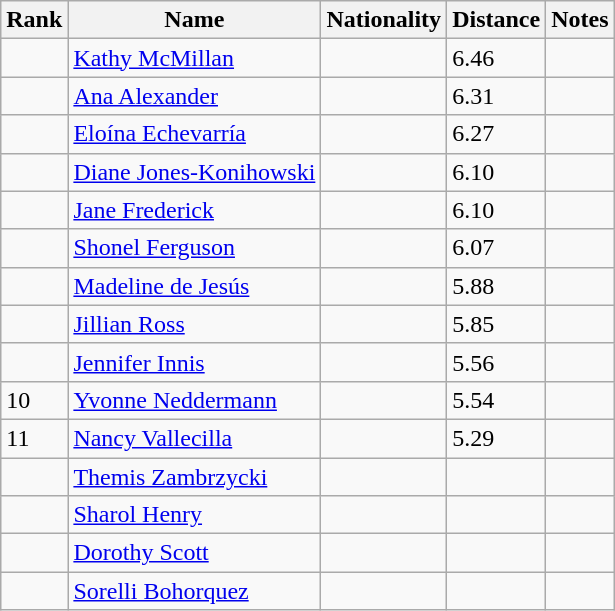<table class="wikitable sortable">
<tr>
<th>Rank</th>
<th>Name</th>
<th>Nationality</th>
<th>Distance</th>
<th>Notes</th>
</tr>
<tr>
<td></td>
<td><a href='#'>Kathy McMillan</a></td>
<td></td>
<td>6.46</td>
<td></td>
</tr>
<tr>
<td></td>
<td><a href='#'>Ana Alexander</a></td>
<td></td>
<td>6.31</td>
<td></td>
</tr>
<tr>
<td></td>
<td><a href='#'>Eloína Echevarría</a></td>
<td></td>
<td>6.27</td>
<td></td>
</tr>
<tr>
<td></td>
<td><a href='#'>Diane Jones-Konihowski</a></td>
<td></td>
<td>6.10</td>
<td></td>
</tr>
<tr>
<td></td>
<td><a href='#'>Jane Frederick</a></td>
<td></td>
<td>6.10</td>
<td></td>
</tr>
<tr>
<td></td>
<td><a href='#'>Shonel Ferguson</a></td>
<td></td>
<td>6.07</td>
<td></td>
</tr>
<tr>
<td></td>
<td><a href='#'>Madeline de Jesús</a></td>
<td></td>
<td>5.88</td>
<td></td>
</tr>
<tr>
<td></td>
<td><a href='#'>Jillian Ross</a></td>
<td></td>
<td>5.85</td>
<td></td>
</tr>
<tr>
<td></td>
<td><a href='#'>Jennifer Innis</a></td>
<td></td>
<td>5.56</td>
<td></td>
</tr>
<tr>
<td>10</td>
<td><a href='#'>Yvonne Neddermann</a></td>
<td></td>
<td>5.54</td>
<td></td>
</tr>
<tr>
<td>11</td>
<td><a href='#'>Nancy Vallecilla</a></td>
<td></td>
<td>5.29</td>
<td></td>
</tr>
<tr>
<td></td>
<td><a href='#'>Themis Zambrzycki</a></td>
<td></td>
<td></td>
<td></td>
</tr>
<tr>
<td></td>
<td><a href='#'>Sharol Henry</a></td>
<td></td>
<td></td>
<td></td>
</tr>
<tr>
<td></td>
<td><a href='#'>Dorothy Scott</a></td>
<td></td>
<td></td>
<td></td>
</tr>
<tr>
<td></td>
<td><a href='#'>Sorelli Bohorquez</a></td>
<td></td>
<td></td>
<td></td>
</tr>
</table>
